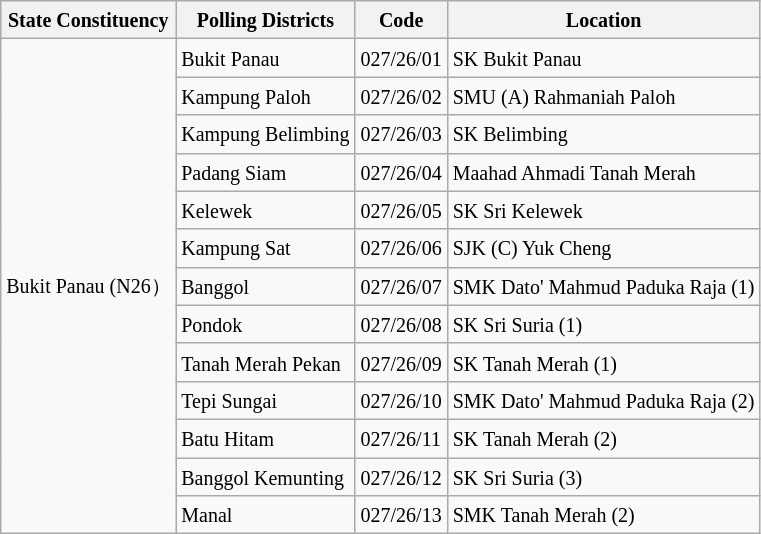<table class="wikitable sortable mw-collapsible">
<tr>
<th><small>State Constituency</small></th>
<th><small>Polling Districts</small></th>
<th><small>Code</small></th>
<th><small>Location</small></th>
</tr>
<tr>
<td rowspan="13"><small>Bukit Panau (N26）</small></td>
<td><small>Bukit Panau</small></td>
<td><small>027/26/01</small></td>
<td><small>SK Bukit Panau</small></td>
</tr>
<tr>
<td><small>Kampung Paloh</small></td>
<td><small>027/26/02</small></td>
<td><small>SMU (A) Rahmaniah Paloh</small></td>
</tr>
<tr>
<td><small>Kampung Belimbing</small></td>
<td><small>027/26/03</small></td>
<td><small>SK Belimbing</small></td>
</tr>
<tr>
<td><small>Padang Siam</small></td>
<td><small>027/26/04</small></td>
<td><small>Maahad Ahmadi Tanah Merah</small></td>
</tr>
<tr>
<td><small>Kelewek</small></td>
<td><small>027/26/05</small></td>
<td><small>SK Sri Kelewek</small></td>
</tr>
<tr>
<td><small>Kampung Sat</small></td>
<td><small>027/26/06</small></td>
<td><small>SJK (C) Yuk Cheng</small></td>
</tr>
<tr>
<td><small>Banggol</small></td>
<td><small>027/26/07</small></td>
<td><small>SMK Dato' Mahmud Paduka Raja (1)</small></td>
</tr>
<tr>
<td><small>Pondok</small></td>
<td><small>027/26/08</small></td>
<td><small>SK Sri Suria (1)</small></td>
</tr>
<tr>
<td><small>Tanah Merah Pekan</small></td>
<td><small>027/26/09</small></td>
<td><small>SK Tanah Merah (1)</small></td>
</tr>
<tr>
<td><small>Tepi Sungai</small></td>
<td><small>027/26/10</small></td>
<td><small>SMK Dato' Mahmud Paduka Raja (2)</small></td>
</tr>
<tr>
<td><small>Batu Hitam</small></td>
<td><small>027/26/11</small></td>
<td><small>SK Tanah Merah (2)</small></td>
</tr>
<tr>
<td><small>Banggol Kemunting</small></td>
<td><small>027/26/12</small></td>
<td><small>SK Sri Suria (3)</small></td>
</tr>
<tr>
<td><small>Manal</small></td>
<td><small>027/26/13</small></td>
<td><small>SMK Tanah Merah (2)</small></td>
</tr>
</table>
